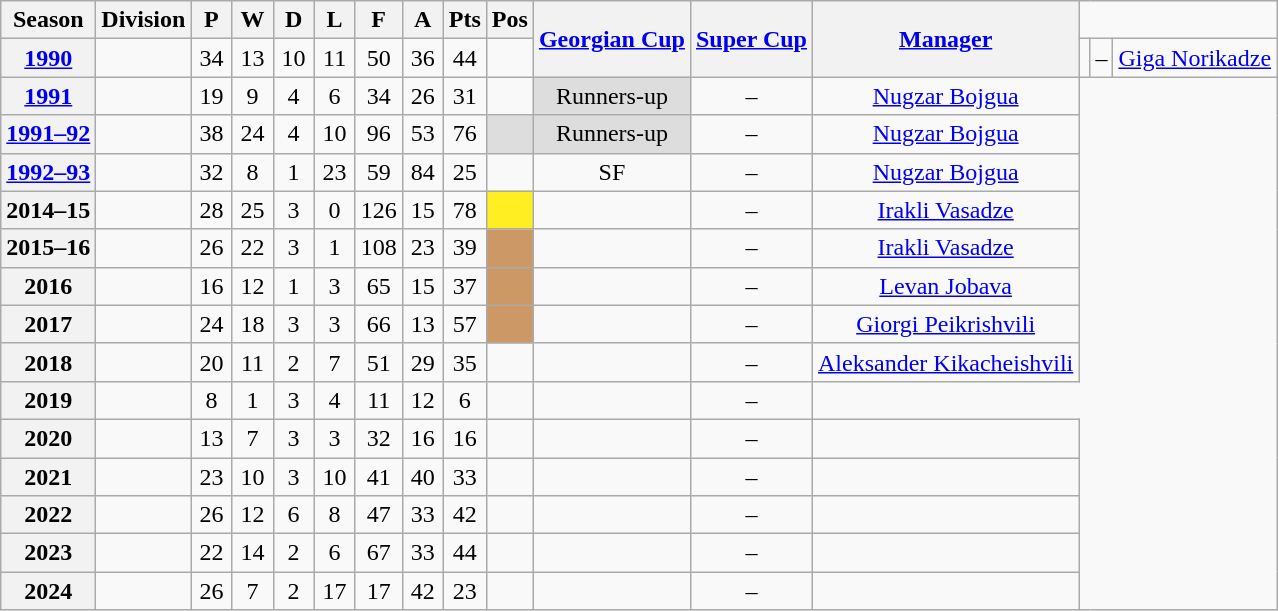<table class="wikitable sortable" style="text-align: center">
<tr>
<th rowspan="1" scope="col">Season</th>
<th scope="col">Division</th>
<th width="20" scope="col">P</th>
<th width="20" scope="col">W</th>
<th width="20" scope="col">D</th>
<th width="20" scope="col">L</th>
<th width="20" scope="col">F</th>
<th width="20" scope="col">A</th>
<th width="20" scope="col">Pts</th>
<th scope="col">Pos</th>
<th rowspan="2" scope="col"><a href='#'>Georgian Cup</a></th>
<th rowspan="2" scope="col"><a href='#'>Super Cup</a></th>
<th rowspan="2" scope="col"><a href='#'>Manager</a></th>
</tr>
<tr class="unsortable">
<th ! scope="row"><a href='#'>1990</a></th>
<td></td>
<td>34</td>
<td>13</td>
<td>10</td>
<td>11</td>
<td>50</td>
<td>36</td>
<td>44</td>
<td ;"></td>
<td ;"></td>
<td>–</td>
<td><a href='#'>Giga Norikadze</a></td>
</tr>
<tr>
<th ! scope="row"><a href='#'>1991</a></th>
<td></td>
<td>19</td>
<td>9</td>
<td>4</td>
<td>6</td>
<td>34</td>
<td>26</td>
<td>31</td>
<td ;"></td>
<td style="background-color:#DDD;">Runners-up</td>
<td>–</td>
<td><a href='#'>Nugzar Bojgua</a></td>
</tr>
<tr>
<th ! scope="row"><a href='#'>1991–92</a></th>
<td></td>
<td>38</td>
<td>24</td>
<td>4</td>
<td>10</td>
<td>96</td>
<td>53</td>
<td>76</td>
<td style="background-color:#DDD;"></td>
<td style="background-color:#DDD;">Runners-up</td>
<td>–</td>
<td><a href='#'>Nugzar Bojgua</a></td>
</tr>
<tr>
<th ! scope="row"><a href='#'>1992–93</a></th>
<td></td>
<td>32</td>
<td>8</td>
<td>1</td>
<td>23</td>
<td>59</td>
<td>84</td>
<td>25</td>
<td s;"></td>
<td ;">SF</td>
<td>–</td>
<td><a href='#'>Nugzar Bojgua</a></td>
</tr>
<tr>
<th ! scope="row">2014–15</th>
<td></td>
<td>28</td>
<td>25</td>
<td>3</td>
<td>0</td>
<td>126</td>
<td>15</td>
<td>78</td>
<td style="background-color:#FE2;"></td>
<td></td>
<td>–</td>
<td><a href='#'>Irakli Vasadze</a></td>
</tr>
<tr>
<th ! scope="row">2015–16</th>
<td></td>
<td>26</td>
<td>22</td>
<td>3</td>
<td>1</td>
<td>108</td>
<td>23</td>
<td>39</td>
<td style="background:#cc9966;"></td>
<td></td>
<td>–</td>
<td><a href='#'>Irakli Vasadze</a></td>
</tr>
<tr>
<th ! scope="row">2016</th>
<td></td>
<td>16</td>
<td>12</td>
<td>1</td>
<td>3</td>
<td>65</td>
<td>15</td>
<td>37</td>
<td style="background:#cc9966;"></td>
<td></td>
<td>–</td>
<td><a href='#'>Levan Jobava</a></td>
</tr>
<tr>
<th ! scope="row">2017</th>
<td></td>
<td>24</td>
<td>18</td>
<td>3</td>
<td>3</td>
<td>66</td>
<td>13</td>
<td>57</td>
<td style="background:#cc9966;"></td>
<td></td>
<td>–</td>
<td><a href='#'>Giorgi Peikrishvili</a></td>
</tr>
<tr>
<th ! scope="row">2018</th>
<td></td>
<td>20</td>
<td>11</td>
<td>2</td>
<td>7</td>
<td>51</td>
<td>29</td>
<td>35</td>
<td ;"></td>
<td></td>
<td>–</td>
<td><a href='#'>Aleksander Kikacheishvili</a></td>
</tr>
<tr>
<th ! scope="row">2019</th>
<td></td>
<td>8</td>
<td>1</td>
<td>3</td>
<td>4</td>
<td>11</td>
<td>12</td>
<td>6</td>
<td ;"></td>
<td></td>
<td>–</td>
</tr>
<tr>
<th ! scope="row">2020</th>
<td></td>
<td>13</td>
<td>7</td>
<td>3</td>
<td>3</td>
<td>32</td>
<td>16</td>
<td>16</td>
<td ;"></td>
<td></td>
<td>–</td>
<td></td>
</tr>
<tr>
<th ! scope="row">2021</th>
<td></td>
<td>23</td>
<td>10</td>
<td>3</td>
<td>10</td>
<td>41</td>
<td>40</td>
<td>33</td>
<td ;"></td>
<td></td>
<td>–</td>
<td></td>
</tr>
<tr>
<th ! scope="row">2022</th>
<td></td>
<td>26</td>
<td>12</td>
<td>6</td>
<td>8</td>
<td>47</td>
<td>33</td>
<td>42</td>
<td ;"></td>
<td></td>
<td>–</td>
<td></td>
</tr>
<tr>
<th ! scope="row">2023</th>
<td></td>
<td>22</td>
<td>14</td>
<td>2</td>
<td>6</td>
<td>67</td>
<td>33</td>
<td>44</td>
<td ;"></td>
<td></td>
<td>–</td>
<td></td>
</tr>
<tr>
<th ! scope="row">2024</th>
<td></td>
<td>26</td>
<td>7</td>
<td>2</td>
<td>17</td>
<td>17</td>
<td>42</td>
<td>23</td>
<td ;"></td>
<td></td>
<td>–</td>
<td></td>
</tr>
</table>
